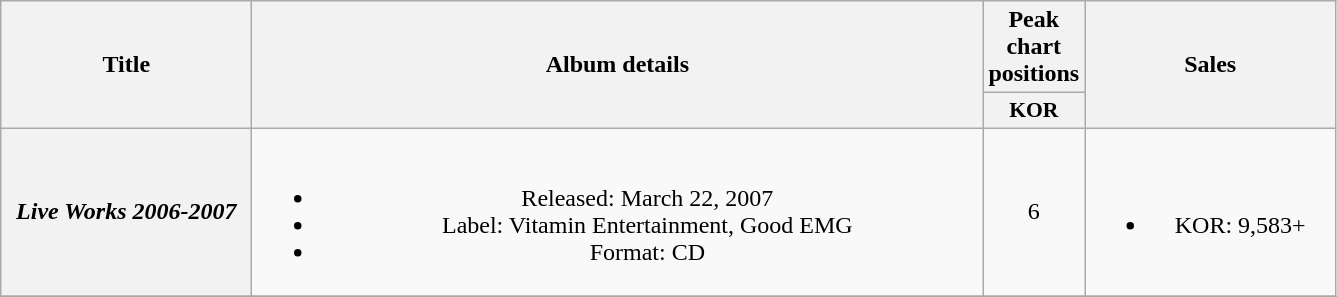<table class="wikitable plainrowheaders" style="text-align:center;">
<tr>
<th scope="col" rowspan="2" style="width:10em;">Title</th>
<th scope="col" rowspan="2" style="width:30em;">Album details</th>
<th scope="col" colspan="1">Peak chart positions</th>
<th scope="col" rowspan="2" style="width:10em;">Sales</th>
</tr>
<tr>
<th align="center" style="width:3em;font-size:90%;">KOR<br></th>
</tr>
<tr>
<th scope="row"><em>Live Works 2006-2007</em></th>
<td><br><ul><li>Released: March 22, 2007</li><li>Label: Vitamin Entertainment, Good EMG</li><li>Format: CD</li></ul></td>
<td>6</td>
<td><br><ul><li>KOR: 9,583+</li></ul></td>
</tr>
<tr>
</tr>
</table>
